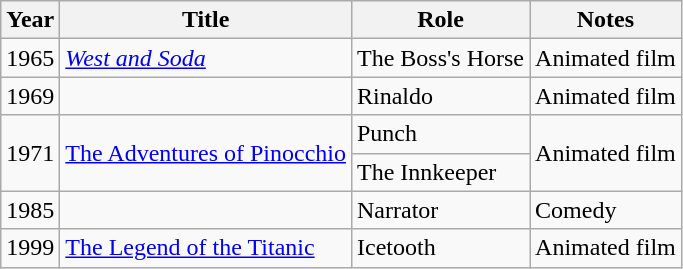<table class="wikitable plainrowheaders sortable">
<tr>
<th scope="col">Year</th>
<th scope="col">Title</th>
<th scope="col">Role</th>
<th scope="col">Notes</th>
</tr>
<tr>
<td>1965</td>
<td><em><a href='#'>West and Soda</a></em></td>
<td>The Boss's Horse</td>
<td>Animated film</td>
</tr>
<tr>
<td>1969</td>
<td><em></td>
<td>Rinaldo</td>
<td>Animated film</td>
</tr>
<tr>
<td rowspan=2>1971</td>
<td rowspan=2></em><a href='#'>The Adventures of Pinocchio</a><em></td>
<td>Punch</td>
<td rowspan=2>Animated film</td>
</tr>
<tr>
<td>The Innkeeper</td>
</tr>
<tr>
<td>1985</td>
<td></em><em></td>
<td>Narrator</td>
<td>Comedy</td>
</tr>
<tr>
<td>1999</td>
<td></em><a href='#'>The Legend of the Titanic</a><em></td>
<td>Icetooth</td>
<td>Animated film</td>
</tr>
</table>
